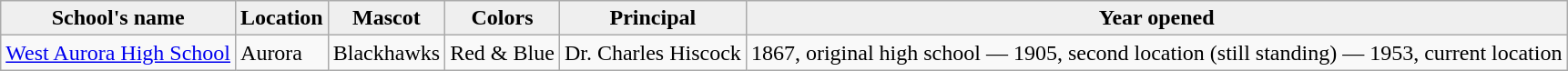<table class="wikitable">
<tr>
<th style="background:#efefef;">School's name</th>
<th style="background:#efefef;">Location</th>
<th style="background:#efefef;">Mascot</th>
<th style="background:#efefef;">Colors</th>
<th style="background:#efefef;">Principal</th>
<th style="background:#efefef;">Year opened</th>
</tr>
<tr>
<td><a href='#'>West Aurora High School</a></td>
<td>Aurora</td>
<td>Blackhawks</td>
<td>Red & Blue</td>
<td>Dr. Charles Hiscock</td>
<td>1867, original high school — 1905, second location (still standing) — 1953, current location</td>
</tr>
</table>
